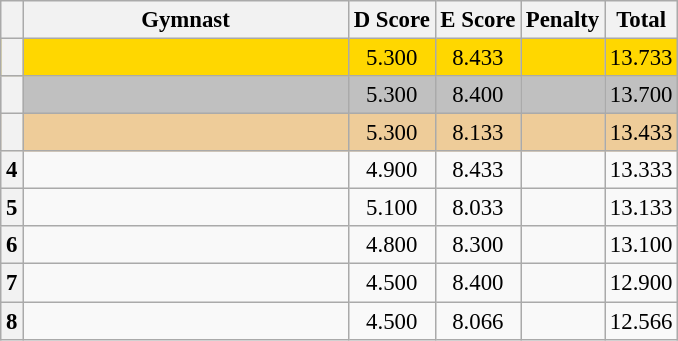<table class="wikitable sortable" style="text-align:center; font-size:95%;">
<tr>
<th></th>
<th width="210">Gymnast</th>
<th>D Score</th>
<th>E Score</th>
<th>Penalty</th>
<th>Total</th>
</tr>
<tr style="background-color:gold;">
<th></th>
<td align="left"></td>
<td>5.300</td>
<td>8.433</td>
<td></td>
<td>13.733</td>
</tr>
<tr style="background-color:silver;">
<th></th>
<td align="left"></td>
<td>5.300</td>
<td>8.400</td>
<td></td>
<td>13.700</td>
</tr>
<tr style="background-color:#eecc99;">
<th></th>
<td align="left"></td>
<td>5.300</td>
<td>8.133</td>
<td></td>
<td>13.433</td>
</tr>
<tr>
<th>4</th>
<td align="left"></td>
<td>4.900</td>
<td>8.433</td>
<td></td>
<td>13.333</td>
</tr>
<tr>
<th>5</th>
<td align="left"></td>
<td>5.100</td>
<td>8.033</td>
<td></td>
<td>13.133</td>
</tr>
<tr>
<th>6</th>
<td align="left"></td>
<td>4.800</td>
<td>8.300</td>
<td></td>
<td>13.100</td>
</tr>
<tr>
<th>7</th>
<td align="left"></td>
<td>4.500</td>
<td>8.400</td>
<td></td>
<td>12.900</td>
</tr>
<tr>
<th>8</th>
<td align="left"></td>
<td>4.500</td>
<td>8.066</td>
<td></td>
<td>12.566</td>
</tr>
</table>
